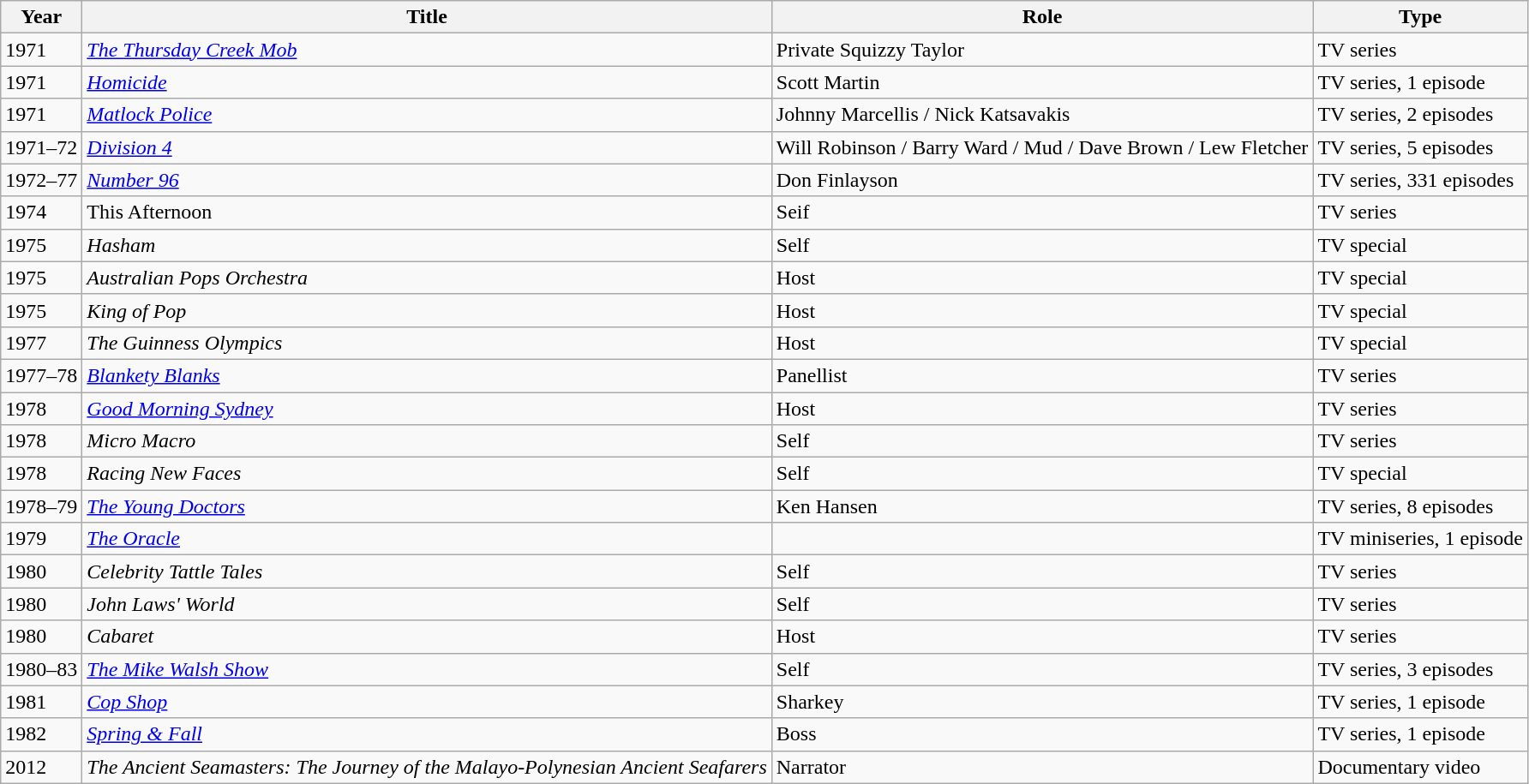<table class="wikitable">
<tr>
<th>Year</th>
<th>Title</th>
<th>Role</th>
<th>Type</th>
</tr>
<tr>
<td>1971</td>
<td><em><a href='#'>The Thursday Creek Mob</a></em></td>
<td>Private Squizzy Taylor</td>
<td>TV series</td>
</tr>
<tr>
<td>1971</td>
<td><em><a href='#'>Homicide</a></em></td>
<td>Scott Martin</td>
<td>TV series, 1 episode</td>
</tr>
<tr>
<td>1971</td>
<td><em><a href='#'>Matlock Police</a></em></td>
<td>Johnny Marcellis / Nick Katsavakis</td>
<td>TV series, 2 episodes</td>
</tr>
<tr>
<td>1971–72</td>
<td><em><a href='#'>Division 4</a></em></td>
<td>Will Robinson / Barry Ward / Mud / Dave Brown / Lew Fletcher</td>
<td>TV series, 5 episodes</td>
</tr>
<tr>
<td>1972–77</td>
<td><em><a href='#'>Number 96</a></em></td>
<td>Don Finlayson</td>
<td>TV series, 331 episodes</td>
</tr>
<tr>
<td>1974</td>
<td>This Afternoon</td>
<td>Seif</td>
<td>TV series</td>
</tr>
<tr>
<td>1975</td>
<td><em>Hasham</em></td>
<td>Self</td>
<td>TV special</td>
</tr>
<tr>
<td>1975</td>
<td><em>Australian Pops Orchestra</em></td>
<td>Host</td>
<td>TV special</td>
</tr>
<tr>
<td>1975</td>
<td><em>King of Pop</em></td>
<td>Host</td>
<td>TV special</td>
</tr>
<tr>
<td>1977</td>
<td><em>The Guinness Olympics</em></td>
<td>Host</td>
<td>TV special</td>
</tr>
<tr>
<td>1977–78</td>
<td><em><a href='#'>Blankety Blanks</a></em></td>
<td>Panellist</td>
<td>TV series</td>
</tr>
<tr>
<td>1978</td>
<td><em><a href='#'>Good Morning Sydney</a></em></td>
<td>Host</td>
<td>TV series</td>
</tr>
<tr>
<td>1978</td>
<td><em>Micro Macro</em></td>
<td>Self</td>
<td>TV series</td>
</tr>
<tr>
<td>1978</td>
<td><em>Racing New Faces</em></td>
<td>Self</td>
<td>TV special</td>
</tr>
<tr>
<td>1978–79</td>
<td><em><a href='#'>The Young Doctors</a></em></td>
<td>Ken Hansen</td>
<td>TV series, 8 episodes</td>
</tr>
<tr>
<td>1979</td>
<td><em><a href='#'>The Oracle</a></em></td>
<td></td>
<td>TV miniseries, 1 episode</td>
</tr>
<tr>
<td>1980</td>
<td><em>Celebrity Tattle Tales</em></td>
<td>Self</td>
<td>TV series</td>
</tr>
<tr>
<td>1980</td>
<td><em>John Laws' World</em></td>
<td>Self</td>
<td>TV series</td>
</tr>
<tr>
<td>1980</td>
<td><em>Cabaret</em></td>
<td>Host</td>
<td>TV series</td>
</tr>
<tr>
<td>1980–83</td>
<td><em><a href='#'>The Mike Walsh Show</a></em></td>
<td>Self</td>
<td>TV series, 3 episodes</td>
</tr>
<tr>
<td>1981</td>
<td><em><a href='#'>Cop Shop</a></em></td>
<td>Sharkey</td>
<td>TV series, 1 episode</td>
</tr>
<tr>
<td>1982</td>
<td><em><a href='#'>Spring & Fall</a></em></td>
<td>Boss</td>
<td>TV series, 1 episode</td>
</tr>
<tr>
<td>2012</td>
<td><em>The Ancient Seamasters: The Journey of the Malayo-Polynesian Ancient Seafarers</em></td>
<td>Narrator</td>
<td>Documentary video</td>
</tr>
</table>
